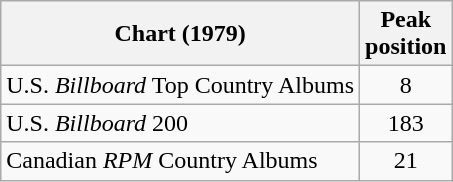<table class="wikitable">
<tr>
<th>Chart (1979)</th>
<th>Peak<br>position</th>
</tr>
<tr>
<td>U.S. <em>Billboard</em> Top Country Albums</td>
<td align="center">8</td>
</tr>
<tr>
<td>U.S. <em>Billboard</em> 200</td>
<td align="center">183</td>
</tr>
<tr>
<td>Canadian <em>RPM</em> Country Albums</td>
<td align="center">21</td>
</tr>
</table>
